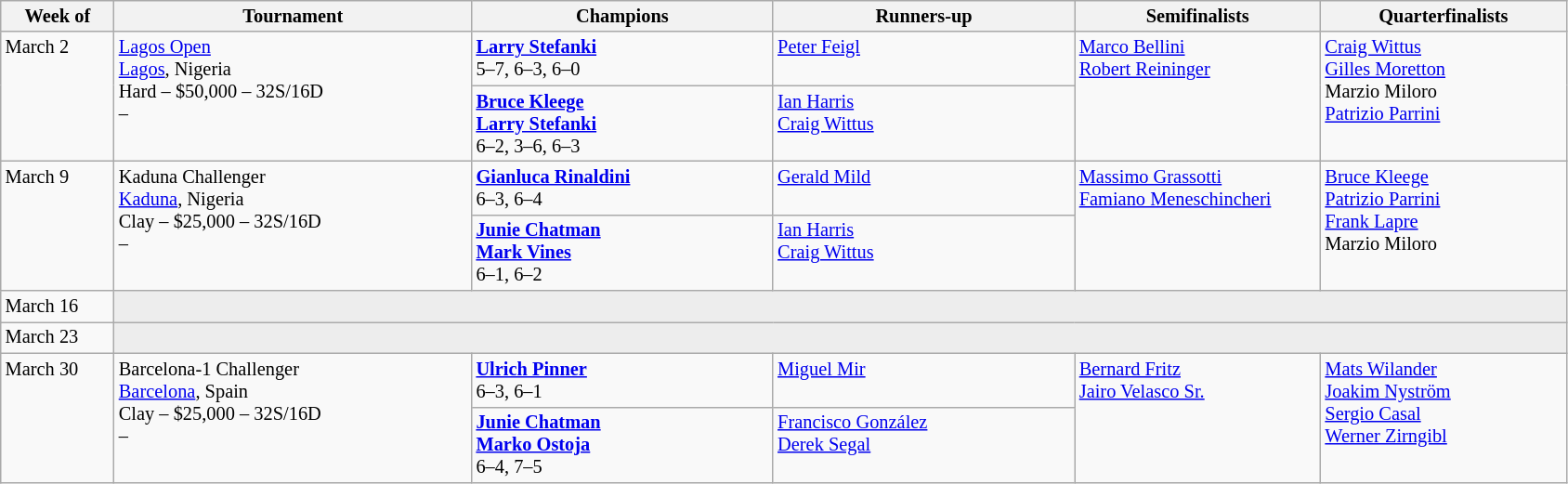<table class="wikitable" style="font-size:85%;">
<tr>
<th width="75">Week of</th>
<th width="250">Tournament</th>
<th width="210">Champions</th>
<th width="210">Runners-up</th>
<th width="170">Semifinalists</th>
<th width="170">Quarterfinalists</th>
</tr>
<tr valign="top">
<td rowspan="2">March 2</td>
<td rowspan="2"><a href='#'>Lagos Open</a><br> <a href='#'>Lagos</a>, Nigeria<br>Hard – $50,000 – 32S/16D<br>  – </td>
<td> <strong><a href='#'>Larry Stefanki</a></strong> <br>5–7, 6–3, 6–0</td>
<td> <a href='#'>Peter Feigl</a></td>
<td rowspan="2"> <a href='#'>Marco Bellini</a> <br>  <a href='#'>Robert Reininger</a></td>
<td rowspan="2"> <a href='#'>Craig Wittus</a> <br>  <a href='#'>Gilles Moretton</a> <br> Marzio Miloro <br>  <a href='#'>Patrizio Parrini</a></td>
</tr>
<tr valign="top">
<td> <strong><a href='#'>Bruce Kleege</a></strong> <br> <strong><a href='#'>Larry Stefanki</a></strong><br>6–2, 3–6, 6–3</td>
<td> <a href='#'>Ian Harris</a> <br> <a href='#'>Craig Wittus</a></td>
</tr>
<tr valign="top">
<td rowspan="2">March 9</td>
<td rowspan="2">Kaduna Challenger<br> <a href='#'>Kaduna</a>, Nigeria<br>Clay – $25,000 – 32S/16D<br>  – </td>
<td> <strong><a href='#'>Gianluca Rinaldini</a></strong> <br>6–3, 6–4</td>
<td> <a href='#'>Gerald Mild</a></td>
<td rowspan="2"> <a href='#'>Massimo Grassotti</a> <br>  <a href='#'>Famiano Meneschincheri</a></td>
<td rowspan="2"> <a href='#'>Bruce Kleege</a> <br>  <a href='#'>Patrizio Parrini</a> <br> <a href='#'>Frank Lapre</a> <br>  Marzio Miloro</td>
</tr>
<tr valign="top">
<td> <strong><a href='#'>Junie Chatman</a></strong> <br> <strong><a href='#'>Mark Vines</a></strong><br>6–1, 6–2</td>
<td> <a href='#'>Ian Harris</a> <br> <a href='#'>Craig Wittus</a></td>
</tr>
<tr valign="top">
<td rowspan="1">March 16</td>
<td colspan="5" bgcolor="#ededed"></td>
</tr>
<tr valign="top">
<td rowspan="1">March 23</td>
<td colspan="5" bgcolor="#ededed"></td>
</tr>
<tr valign="top">
<td rowspan="2">March 30</td>
<td rowspan="2">Barcelona-1 Challenger<br> <a href='#'>Barcelona</a>, Spain<br>Clay – $25,000 – 32S/16D<br>  – </td>
<td> <strong><a href='#'>Ulrich Pinner</a></strong> <br>6–3, 6–1</td>
<td> <a href='#'>Miguel Mir</a></td>
<td rowspan="2"> <a href='#'>Bernard Fritz</a> <br>  <a href='#'>Jairo Velasco Sr.</a></td>
<td rowspan="2"> <a href='#'>Mats Wilander</a> <br>  <a href='#'>Joakim Nyström</a> <br> <a href='#'>Sergio Casal</a> <br>  <a href='#'>Werner Zirngibl</a></td>
</tr>
<tr valign="top">
<td> <strong><a href='#'>Junie Chatman</a></strong> <br> <strong><a href='#'>Marko Ostoja</a></strong><br>6–4, 7–5</td>
<td> <a href='#'>Francisco González</a> <br> <a href='#'>Derek Segal</a></td>
</tr>
</table>
